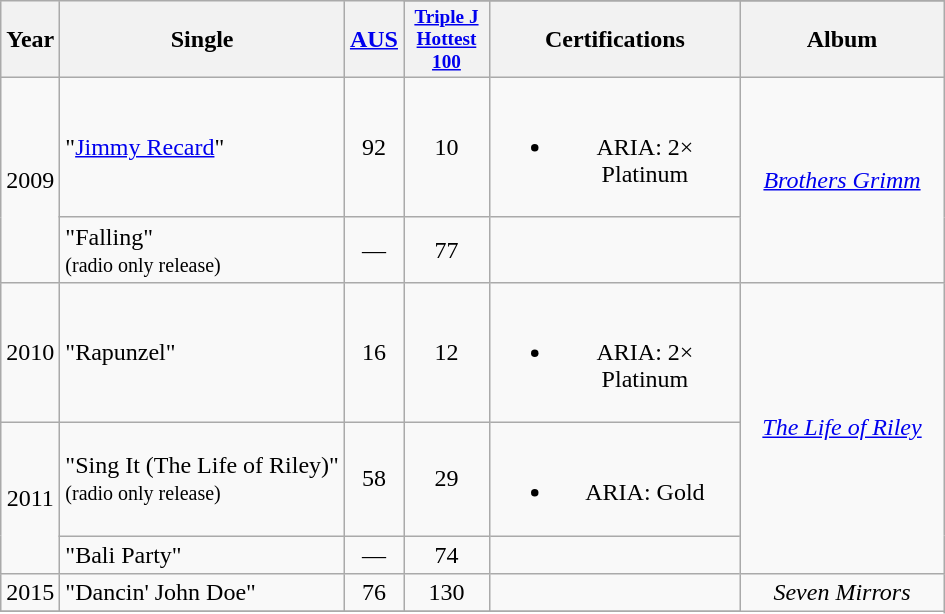<table class="wikitable" style="text-align:center;">
<tr>
<th rowspan="2">Year</th>
<th rowspan="2">Single</th>
<th rowspan="2"><a href='#'>AUS</a><br></th>
</tr>
<tr>
<th style="width:4em;font-size:80%;"><a href='#'>Triple J Hottest 100</a></th>
<th style="width:10em;font-size:100%;">Certifications</th>
<th style="width:8em;font-size:100%;">Album</th>
</tr>
<tr>
<td rowspan="2">2009</td>
<td align="left">"<a href='#'>Jimmy Recard</a>"</td>
<td>92</td>
<td>10</td>
<td><br><ul><li>ARIA: 2× Platinum</li></ul></td>
<td style="text-align="left" rowspan="2"><em><a href='#'>Brothers Grimm</a></em></td>
</tr>
<tr>
<td align="left">"Falling" <br><small>(radio only release)</small></td>
<td>—</td>
<td>77</td>
</tr>
<tr>
<td>2010</td>
<td align="left">"Rapunzel"</td>
<td>16</td>
<td>12</td>
<td><br><ul><li>ARIA: 2× Platinum</li></ul></td>
<td style="text-align="left" rowspan="3"><em><a href='#'>The Life of Riley</a></em></td>
</tr>
<tr>
<td rowspan="2">2011</td>
<td align="left">"Sing It (The Life of Riley)" <br><small>(radio only release)</small></td>
<td>58</td>
<td>29</td>
<td><br><ul><li>ARIA: Gold</li></ul></td>
</tr>
<tr>
<td align="left">"Bali Party" <br></td>
<td>—</td>
<td>74</td>
<td></td>
</tr>
<tr>
<td>2015</td>
<td align="left">"Dancin' John Doe"</td>
<td>76</td>
<td>130</td>
<td></td>
<td rowspan="3" style="text-align="left"><em>Seven Mirrors</em></td>
</tr>
<tr>
</tr>
</table>
